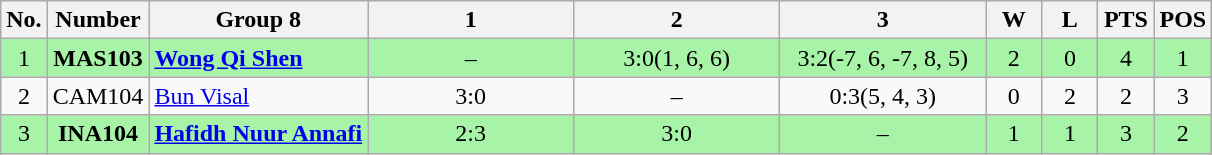<table class=wikitable style="text-align:center;">
<tr>
<th>No.</th>
<th>Number</th>
<th>Group 8</th>
<th width=130>1</th>
<th width=130>2</th>
<th width=130>3</th>
<th width=30>W</th>
<th width=30>L</th>
<th width=30>PTS</th>
<th width=30>POS</th>
</tr>
<tr bgcolor=#a7f3a7>
<td>1</td>
<td><strong>MAS103</strong></td>
<td style="text-align:left;"> <strong><a href='#'>Wong Qi Shen</a></strong></td>
<td>–</td>
<td>3:0(1, 6, 6)</td>
<td>3:2(-7, 6, -7, 8, 5)</td>
<td>2</td>
<td>0</td>
<td>4</td>
<td>1</td>
</tr>
<tr>
<td>2</td>
<td>CAM104</td>
<td style="text-align:left;"> <a href='#'>Bun Visal</a></td>
<td>3:0</td>
<td>–</td>
<td>0:3(5, 4, 3)</td>
<td>0</td>
<td>2</td>
<td>2</td>
<td>3</td>
</tr>
<tr bgcolor=#a7f3a7>
<td>3</td>
<td><strong>INA104</strong></td>
<td style="text-align:left;"> <strong><a href='#'>Hafidh Nuur Annafi</a></strong></td>
<td>2:3</td>
<td>3:0</td>
<td>–</td>
<td>1</td>
<td>1</td>
<td>3</td>
<td>2</td>
</tr>
</table>
